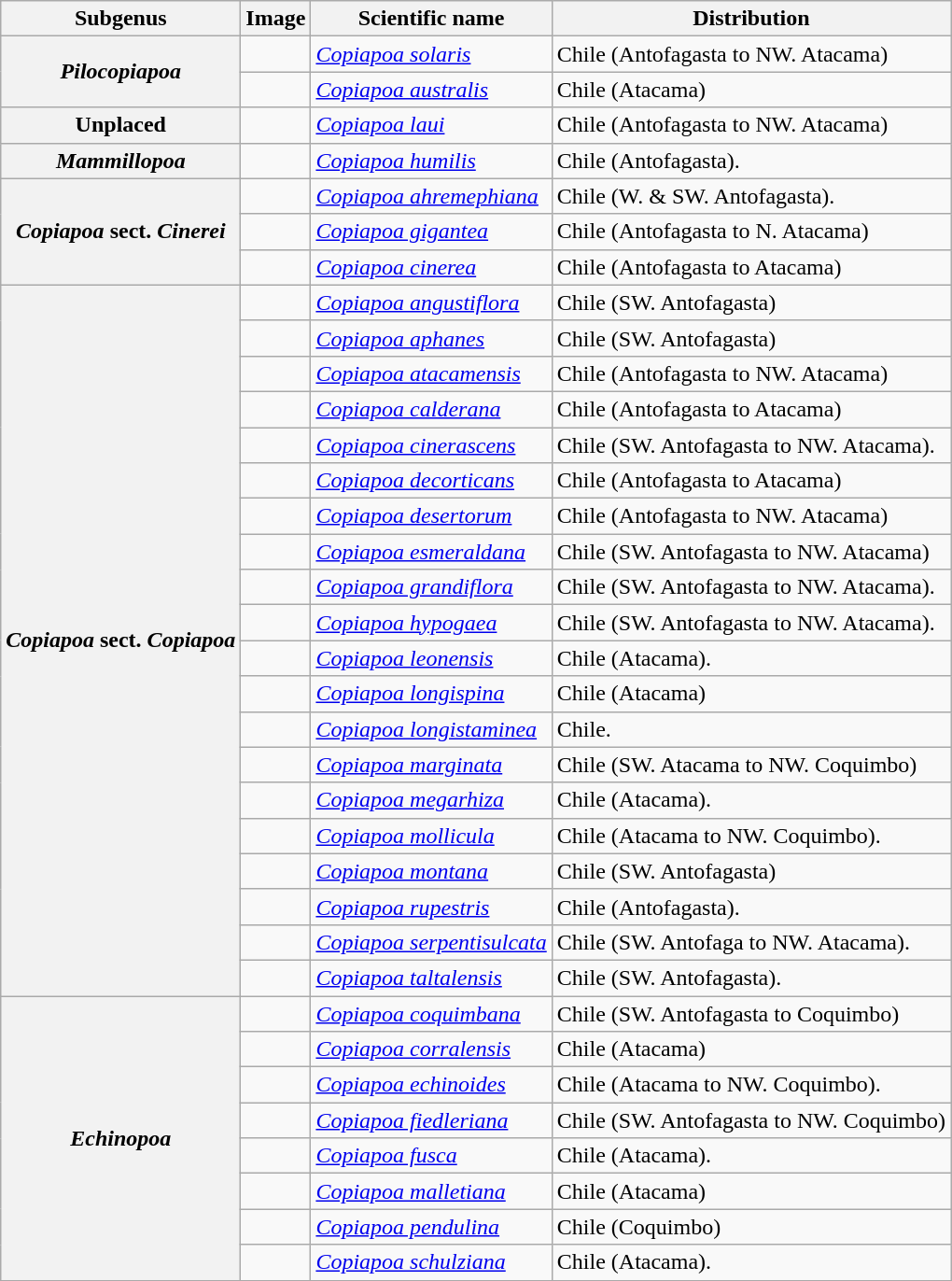<table class="wikitable sortable">
<tr>
<th>Subgenus</th>
<th>Image</th>
<th>Scientific name</th>
<th>Distribution</th>
</tr>
<tr>
<th rowspan="2" style="text-align:center;"><em>Pilocopiapoa</em> </th>
<td></td>
<td><em><a href='#'>Copiapoa solaris</a></em>  </td>
<td>Chile (Antofagasta to NW. Atacama)</td>
</tr>
<tr>
<td></td>
<td><em><a href='#'>Copiapoa australis</a></em> </td>
<td>Chile (Atacama)</td>
</tr>
<tr>
<th rowspan="1" style="text-align:center;">Unplaced</th>
<td></td>
<td><em><a href='#'>Copiapoa laui</a></em> </td>
<td>Chile (Antofagasta to NW. Atacama)</td>
</tr>
<tr>
<th rowspan="1" style="text-align:center;"><em>Mammillopoa</em> </th>
<td></td>
<td><em><a href='#'>Copiapoa humilis</a></em> </td>
<td>Chile (Antofagasta).</td>
</tr>
<tr>
<th rowspan="3" style="text-align:center;"><em>Copiapoa</em> sect. <em>Cinerei</em></th>
<td></td>
<td><em><a href='#'>Copiapoa ahremephiana</a></em> </td>
<td>Chile (W. & SW. Antofagasta).</td>
</tr>
<tr>
<td></td>
<td><em><a href='#'>Copiapoa gigantea</a></em> </td>
<td>Chile (Antofagasta to N. Atacama)</td>
</tr>
<tr>
<td></td>
<td><em><a href='#'>Copiapoa cinerea</a></em> </td>
<td>Chile (Antofagasta to Atacama)</td>
</tr>
<tr>
<th rowspan="20" style="text-align:center;"><em>Copiapoa</em> sect. <em>Copiapoa</em></th>
<td></td>
<td><em><a href='#'>Copiapoa angustiflora</a></em> </td>
<td>Chile (SW. Antofagasta)</td>
</tr>
<tr>
<td></td>
<td><em><a href='#'>Copiapoa aphanes</a></em> </td>
<td>Chile (SW. Antofagasta)</td>
</tr>
<tr>
<td></td>
<td><em><a href='#'>Copiapoa atacamensis</a></em> </td>
<td>Chile (Antofagasta to NW. Atacama)</td>
</tr>
<tr>
<td></td>
<td><em><a href='#'>Copiapoa calderana</a></em> </td>
<td>Chile (Antofagasta to Atacama)</td>
</tr>
<tr>
<td></td>
<td><em><a href='#'>Copiapoa cinerascens</a></em> </td>
<td>Chile (SW. Antofagasta to NW. Atacama).</td>
</tr>
<tr>
<td></td>
<td><em><a href='#'>Copiapoa decorticans</a></em> </td>
<td>Chile (Antofagasta to Atacama)</td>
</tr>
<tr>
<td></td>
<td><em><a href='#'>Copiapoa desertorum</a></em> </td>
<td>Chile (Antofagasta to NW. Atacama)</td>
</tr>
<tr>
<td></td>
<td><em><a href='#'>Copiapoa esmeraldana</a></em> </td>
<td>Chile (SW. Antofagasta to NW. Atacama)</td>
</tr>
<tr>
<td></td>
<td><em><a href='#'>Copiapoa grandiflora</a></em> </td>
<td>Chile (SW. Antofagasta to NW. Atacama).</td>
</tr>
<tr>
<td></td>
<td><em><a href='#'>Copiapoa hypogaea</a></em> </td>
<td>Chile (SW. Antofagasta to NW. Atacama).</td>
</tr>
<tr>
<td></td>
<td><em><a href='#'>Copiapoa leonensis</a></em> </td>
<td>Chile (Atacama).</td>
</tr>
<tr>
<td></td>
<td><em><a href='#'>Copiapoa longispina</a></em> </td>
<td>Chile (Atacama)</td>
</tr>
<tr>
<td></td>
<td><em><a href='#'>Copiapoa longistaminea</a></em> </td>
<td>Chile.</td>
</tr>
<tr>
<td></td>
<td><em><a href='#'>Copiapoa marginata</a></em> </td>
<td>Chile (SW. Atacama to NW. Coquimbo)</td>
</tr>
<tr>
<td></td>
<td><em><a href='#'>Copiapoa megarhiza</a></em> </td>
<td>Chile (Atacama).</td>
</tr>
<tr>
<td></td>
<td><em><a href='#'>Copiapoa mollicula</a></em> </td>
<td>Chile (Atacama to NW. Coquimbo).</td>
</tr>
<tr>
<td></td>
<td><em><a href='#'>Copiapoa montana</a></em> </td>
<td>Chile (SW. Antofagasta)</td>
</tr>
<tr>
<td></td>
<td><em><a href='#'>Copiapoa rupestris</a></em> </td>
<td>Chile (Antofagasta).</td>
</tr>
<tr>
<td></td>
<td><em><a href='#'>Copiapoa serpentisulcata</a></em> </td>
<td>Chile (SW. Antofaga to NW. Atacama).</td>
</tr>
<tr>
<td></td>
<td><em><a href='#'>Copiapoa taltalensis</a></em> </td>
<td>Chile (SW. Antofagasta).</td>
</tr>
<tr>
<th rowspan="8" style="text-align:center;"><em>Echinopoa</em> </th>
<td></td>
<td><em><a href='#'>Copiapoa coquimbana</a></em> </td>
<td>Chile (SW. Antofagasta to Coquimbo)</td>
</tr>
<tr>
<td></td>
<td><em><a href='#'>Copiapoa corralensis</a></em> </td>
<td>Chile (Atacama)</td>
</tr>
<tr>
<td></td>
<td><em><a href='#'>Copiapoa echinoides</a></em> </td>
<td>Chile (Atacama to NW. Coquimbo).</td>
</tr>
<tr>
<td></td>
<td><em><a href='#'>Copiapoa fiedleriana</a></em> </td>
<td>Chile (SW. Antofagasta to NW. Coquimbo)</td>
</tr>
<tr>
<td></td>
<td><em><a href='#'>Copiapoa fusca</a></em> </td>
<td>Chile (Atacama).</td>
</tr>
<tr>
<td></td>
<td><em><a href='#'>Copiapoa malletiana</a></em> </td>
<td>Chile (Atacama)</td>
</tr>
<tr>
<td></td>
<td><em><a href='#'>Copiapoa pendulina</a></em> </td>
<td>Chile (Coquimbo)</td>
</tr>
<tr>
<td></td>
<td><em><a href='#'>Copiapoa schulziana</a></em> </td>
<td>Chile (Atacama).</td>
</tr>
<tr>
</tr>
</table>
